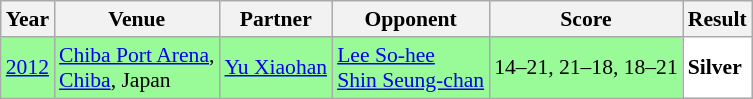<table class="sortable wikitable" style="font-size: 90%">
<tr>
<th>Year</th>
<th>Venue</th>
<th>Partner</th>
<th>Opponent</th>
<th>Score</th>
<th>Result</th>
</tr>
<tr style="background:#98FB98">
<td align="center"><a href='#'>2012</a></td>
<td align="left"><a href='#'>Chiba Port Arena</a>,<br><a href='#'>Chiba</a>, Japan</td>
<td align="left"> <a href='#'>Yu Xiaohan</a></td>
<td align="left"> <a href='#'>Lee So-hee</a><br> <a href='#'>Shin Seung-chan</a></td>
<td align="left">14–21, 21–18, 18–21</td>
<td style="text-align:left; background:white"> <strong>Silver</strong></td>
</tr>
</table>
